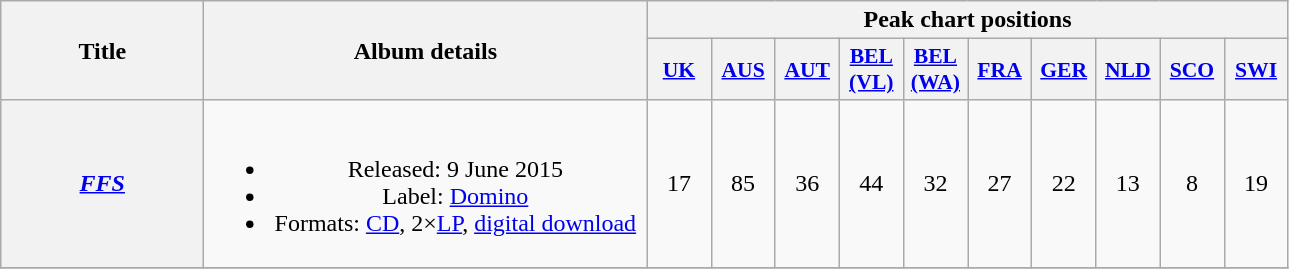<table class="wikitable plainrowheaders" style="text-align:center;">
<tr>
<th scope="col" rowspan="2" style="width:8em;">Title</th>
<th scope="col" rowspan="2" style="width:18em;">Album details</th>
<th scope="col" colspan="10">Peak chart positions</th>
</tr>
<tr>
<th scope="col" style="width:2.5em;font-size:90%;"><a href='#'>UK</a><br></th>
<th scope="col" style="width:2.5em;font-size:90%;"><a href='#'>AUS</a><br></th>
<th scope="col" style="width:2.5em;font-size:90%;"><a href='#'>AUT</a><br></th>
<th scope="col" style="width:2.5em;font-size:90%;"><a href='#'>BEL<br>(VL)</a><br></th>
<th scope="col" style="width:2.5em;font-size:90%;"><a href='#'>BEL<br>(WA)</a><br></th>
<th scope="col" style="width:2.5em;font-size:90%;"><a href='#'>FRA</a><br></th>
<th scope="col" style="width:2.5em;font-size:90%;"><a href='#'>GER</a><br></th>
<th scope="col" style="width:2.5em;font-size:90%;"><a href='#'>NLD</a><br></th>
<th scope="col" style="width:2.5em;font-size:90%;"><a href='#'>SCO</a><br></th>
<th scope="col" style="width:2.5em;font-size:90%;"><a href='#'>SWI</a><br></th>
</tr>
<tr>
<th scope="row"><em><a href='#'>FFS</a></em></th>
<td><br><ul><li>Released: 9 June 2015</li><li>Label: <a href='#'>Domino</a></li><li>Formats: <a href='#'>CD</a>, 2×<a href='#'>LP</a>, <a href='#'>digital download</a></li></ul></td>
<td>17</td>
<td>85</td>
<td>36</td>
<td>44</td>
<td>32</td>
<td>27</td>
<td>22</td>
<td>13</td>
<td>8</td>
<td>19</td>
</tr>
<tr>
</tr>
</table>
